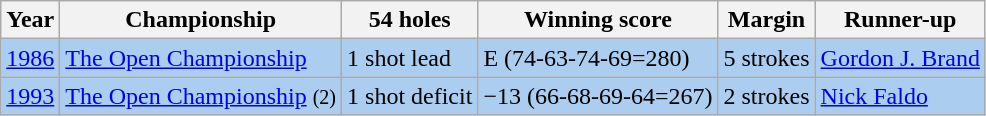<table class="wikitable">
<tr>
<th>Year</th>
<th>Championship</th>
<th>54 holes</th>
<th>Winning score</th>
<th>Margin</th>
<th>Runner-up</th>
</tr>
<tr style="background:#abcdef;">
<td><a href='#'>1986</a></td>
<td><a href='#'>The Open Championship</a></td>
<td>1 shot lead</td>
<td>E (74-63-74-69=280)</td>
<td>5 strokes</td>
<td> <a href='#'>Gordon J. Brand</a></td>
</tr>
<tr style="background:#abcdef;">
<td><a href='#'>1993</a></td>
<td><a href='#'>The Open Championship</a> <small>(2)</small></td>
<td>1 shot deficit</td>
<td>−13 (66-68-69-64=267)</td>
<td>2 strokes</td>
<td> <a href='#'>Nick Faldo</a></td>
</tr>
</table>
